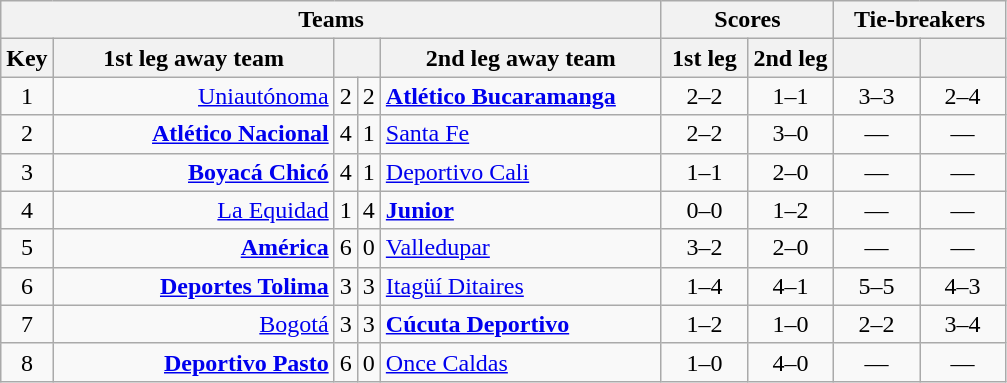<table class="wikitable" style="text-align: center;">
<tr>
<th colspan=5>Teams</th>
<th colspan=2>Scores</th>
<th colspan=2>Tie-breakers</th>
</tr>
<tr>
<th width="5">Key</th>
<th width="180">1st leg away team</th>
<th colspan=2></th>
<th width="180">2nd leg away team</th>
<th width="50">1st leg</th>
<th width="50">2nd leg</th>
<th width="50"></th>
<th width="50"></th>
</tr>
<tr>
<td align=center>1</td>
<td align=right><a href='#'>Uniautónoma</a></td>
<td>2</td>
<td>2</td>
<td align=left><strong><a href='#'>Atlético Bucaramanga</a></strong></td>
<td>2–2</td>
<td>1–1</td>
<td>3–3</td>
<td>2–4</td>
</tr>
<tr>
<td align=center>2</td>
<td align=right><strong><a href='#'>Atlético Nacional</a></strong></td>
<td>4</td>
<td>1</td>
<td align=left><a href='#'>Santa Fe</a></td>
<td>2–2</td>
<td>3–0</td>
<td>—</td>
<td>—</td>
</tr>
<tr>
<td align=center>3</td>
<td align=right><strong><a href='#'>Boyacá Chicó</a></strong></td>
<td>4</td>
<td>1</td>
<td align=left><a href='#'>Deportivo Cali</a></td>
<td>1–1</td>
<td>2–0</td>
<td>—</td>
<td>—</td>
</tr>
<tr>
<td align=center>4</td>
<td align=right><a href='#'>La Equidad</a></td>
<td>1</td>
<td>4</td>
<td align=left><strong><a href='#'>Junior</a></strong></td>
<td>0–0</td>
<td>1–2</td>
<td>—</td>
<td>—</td>
</tr>
<tr>
<td align=center>5</td>
<td align=right><strong><a href='#'>América</a></strong></td>
<td>6</td>
<td>0</td>
<td align=left><a href='#'>Valledupar</a></td>
<td>3–2</td>
<td>2–0</td>
<td>—</td>
<td>—</td>
</tr>
<tr>
<td align=center>6</td>
<td align=right><strong><a href='#'>Deportes Tolima</a></strong></td>
<td>3</td>
<td>3</td>
<td align=left><a href='#'>Itagüí Ditaires</a></td>
<td>1–4</td>
<td>4–1</td>
<td>5–5</td>
<td>4–3</td>
</tr>
<tr>
<td align=center>7</td>
<td align=right><a href='#'>Bogotá</a></td>
<td>3</td>
<td>3</td>
<td align=left><strong><a href='#'>Cúcuta Deportivo</a></strong></td>
<td>1–2</td>
<td>1–0</td>
<td>2–2</td>
<td>3–4</td>
</tr>
<tr>
<td align=center>8</td>
<td align=right><strong><a href='#'>Deportivo Pasto</a></strong></td>
<td>6</td>
<td>0</td>
<td align=left><a href='#'>Once Caldas</a></td>
<td>1–0</td>
<td>4–0</td>
<td>—</td>
<td>—</td>
</tr>
</table>
